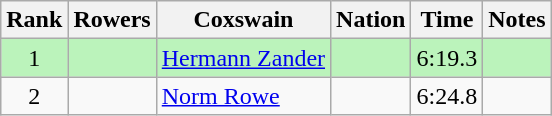<table class="wikitable sortable" style="text-align:center">
<tr>
<th>Rank</th>
<th>Rowers</th>
<th>Coxswain</th>
<th>Nation</th>
<th>Time</th>
<th>Notes</th>
</tr>
<tr bgcolor=bbf3bb>
<td>1</td>
<td></td>
<td align=left><a href='#'>Hermann Zander</a></td>
<td align=left></td>
<td>6:19.3</td>
<td></td>
</tr>
<tr>
<td>2</td>
<td></td>
<td align=left><a href='#'>Norm Rowe</a></td>
<td align=left></td>
<td>6:24.8</td>
<td></td>
</tr>
</table>
